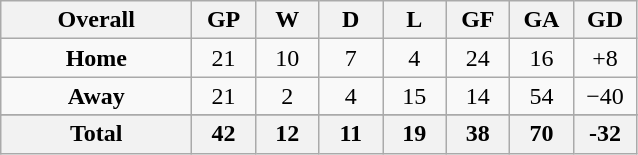<table class="wikitable" style="text-align: center;">
<tr>
<th style="width:120px;">Overall</th>
<th style="width:35px;">GP</th>
<th style="width:35px;">W</th>
<th style="width:35px;">D</th>
<th style="width:35px;">L</th>
<th style="width:35px;">GF</th>
<th style="width:35px;">GA</th>
<th style="width:35px;">GD</th>
</tr>
<tr>
<td><strong>Home</strong></td>
<td>21</td>
<td>10</td>
<td>7</td>
<td>4</td>
<td>24</td>
<td>16</td>
<td>+8</td>
</tr>
<tr>
<td><strong>Away</strong></td>
<td>21</td>
<td>2</td>
<td>4</td>
<td>15</td>
<td>14</td>
<td>54</td>
<td>−40</td>
</tr>
<tr style="background:#eee;">
</tr>
<tr>
<th>Total</th>
<th>42</th>
<th>12</th>
<th>11</th>
<th>19</th>
<th>38</th>
<th>70</th>
<th>-32</th>
</tr>
</table>
